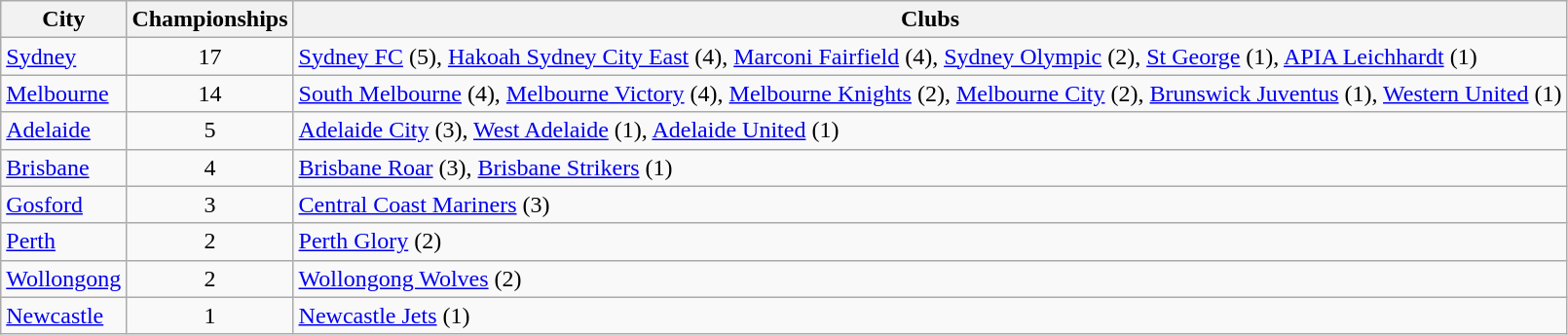<table class="wikitable">
<tr>
<th>City</th>
<th>Championships</th>
<th>Clubs</th>
</tr>
<tr>
<td><a href='#'>Sydney</a></td>
<td align="center">17</td>
<td><a href='#'>Sydney FC</a> (5), <a href='#'>Hakoah Sydney City East</a> (4), <a href='#'>Marconi Fairfield</a> (4), <a href='#'>Sydney Olympic</a> (2), <a href='#'>St George</a> (1), <a href='#'>APIA Leichhardt</a> (1)</td>
</tr>
<tr>
<td><a href='#'>Melbourne</a></td>
<td align="center">14</td>
<td><a href='#'>South Melbourne</a> (4), <a href='#'>Melbourne Victory</a> (4), <a href='#'>Melbourne Knights</a> (2), <a href='#'>Melbourne City</a> (2), <a href='#'>Brunswick Juventus</a> (1), <a href='#'>Western United</a> (1)</td>
</tr>
<tr>
<td><a href='#'>Adelaide</a></td>
<td align="center">5</td>
<td><a href='#'>Adelaide City</a> (3), <a href='#'>West Adelaide</a> (1), <a href='#'>Adelaide United</a> (1)</td>
</tr>
<tr>
<td><a href='#'>Brisbane</a></td>
<td align="center">4</td>
<td><a href='#'>Brisbane Roar</a> (3), <a href='#'>Brisbane Strikers</a> (1)</td>
</tr>
<tr>
<td><a href='#'>Gosford</a></td>
<td align="center">3</td>
<td><a href='#'>Central Coast Mariners</a> (3)</td>
</tr>
<tr>
<td><a href='#'>Perth</a></td>
<td align="center">2</td>
<td><a href='#'>Perth Glory</a> (2)</td>
</tr>
<tr>
<td><a href='#'>Wollongong</a></td>
<td align="center">2</td>
<td><a href='#'>Wollongong Wolves</a> (2)</td>
</tr>
<tr>
<td><a href='#'>Newcastle</a></td>
<td align="center">1</td>
<td><a href='#'>Newcastle Jets</a> (1)</td>
</tr>
</table>
